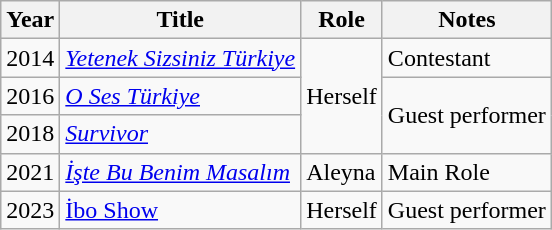<table class="wikitable">
<tr>
<th>Year</th>
<th>Title</th>
<th>Role</th>
<th>Notes</th>
</tr>
<tr>
<td>2014</td>
<td><em><a href='#'>Yetenek Sizsiniz Türkiye</a></em></td>
<td rowspan="3">Herself</td>
<td>Contestant</td>
</tr>
<tr>
<td>2016</td>
<td><em><a href='#'>O Ses Türkiye</a></em></td>
<td rowspan="2">Guest performer</td>
</tr>
<tr>
<td>2018</td>
<td><em><a href='#'>Survivor</a></em></td>
</tr>
<tr>
<td>2021</td>
<td><em><a href='#'>İşte Bu Benim Masalım</a></em></td>
<td>Aleyna</td>
<td>Main Role</td>
</tr>
<tr>
<td>2023</td>
<td><a href='#'>İbo Show</a></td>
<td>Herself</td>
<td>Guest performer</td>
</tr>
</table>
